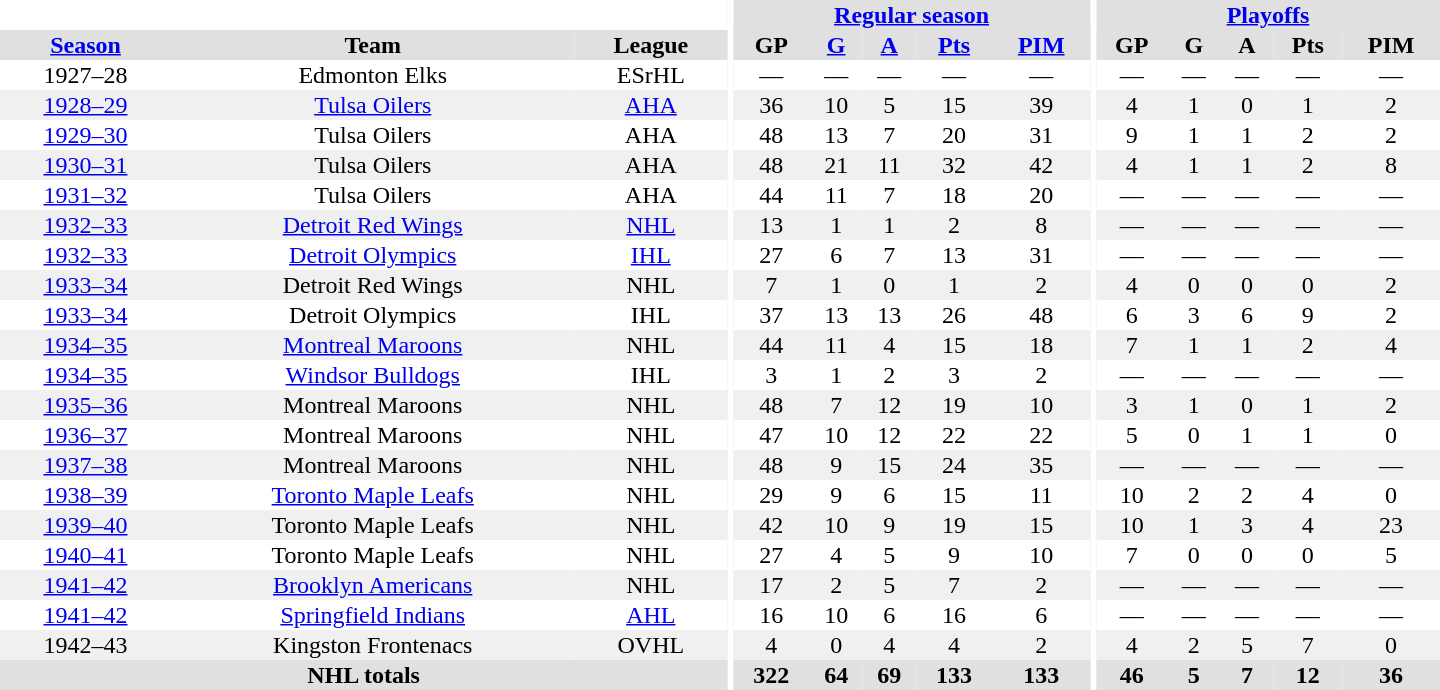<table border="0" cellpadding="1" cellspacing="0" style="text-align:center; width:60em">
<tr bgcolor="#e0e0e0">
<th colspan="3" bgcolor="#ffffff"></th>
<th rowspan="100" bgcolor="#ffffff"></th>
<th colspan="5"><a href='#'>Regular season</a></th>
<th rowspan="100" bgcolor="#ffffff"></th>
<th colspan="5"><a href='#'>Playoffs</a></th>
</tr>
<tr bgcolor="#e0e0e0">
<th><a href='#'>Season</a></th>
<th>Team</th>
<th>League</th>
<th>GP</th>
<th><a href='#'>G</a></th>
<th><a href='#'>A</a></th>
<th><a href='#'>Pts</a></th>
<th><a href='#'>PIM</a></th>
<th>GP</th>
<th>G</th>
<th>A</th>
<th>Pts</th>
<th>PIM</th>
</tr>
<tr>
<td>1927–28</td>
<td>Edmonton Elks</td>
<td>ESrHL</td>
<td>—</td>
<td>—</td>
<td>—</td>
<td>—</td>
<td>—</td>
<td>—</td>
<td>—</td>
<td>—</td>
<td>—</td>
<td>—</td>
</tr>
<tr bgcolor="#f0f0f0">
<td><a href='#'>1928–29</a></td>
<td><a href='#'>Tulsa Oilers</a></td>
<td><a href='#'>AHA</a></td>
<td>36</td>
<td>10</td>
<td>5</td>
<td>15</td>
<td>39</td>
<td>4</td>
<td>1</td>
<td>0</td>
<td>1</td>
<td>2</td>
</tr>
<tr>
<td><a href='#'>1929–30</a></td>
<td>Tulsa Oilers</td>
<td>AHA</td>
<td>48</td>
<td>13</td>
<td>7</td>
<td>20</td>
<td>31</td>
<td>9</td>
<td>1</td>
<td>1</td>
<td>2</td>
<td>2</td>
</tr>
<tr bgcolor="#f0f0f0">
<td><a href='#'>1930–31</a></td>
<td>Tulsa Oilers</td>
<td>AHA</td>
<td>48</td>
<td>21</td>
<td>11</td>
<td>32</td>
<td>42</td>
<td>4</td>
<td>1</td>
<td>1</td>
<td>2</td>
<td>8</td>
</tr>
<tr>
<td><a href='#'>1931–32</a></td>
<td>Tulsa Oilers</td>
<td>AHA</td>
<td>44</td>
<td>11</td>
<td>7</td>
<td>18</td>
<td>20</td>
<td>—</td>
<td>—</td>
<td>—</td>
<td>—</td>
<td>—</td>
</tr>
<tr bgcolor="#f0f0f0">
<td><a href='#'>1932–33</a></td>
<td><a href='#'>Detroit Red Wings</a></td>
<td><a href='#'>NHL</a></td>
<td>13</td>
<td>1</td>
<td>1</td>
<td>2</td>
<td>8</td>
<td>—</td>
<td>—</td>
<td>—</td>
<td>—</td>
<td>—</td>
</tr>
<tr>
<td><a href='#'>1932–33</a></td>
<td><a href='#'>Detroit Olympics</a></td>
<td><a href='#'>IHL</a></td>
<td>27</td>
<td>6</td>
<td>7</td>
<td>13</td>
<td>31</td>
<td>—</td>
<td>—</td>
<td>—</td>
<td>—</td>
<td>—</td>
</tr>
<tr bgcolor="#f0f0f0">
<td><a href='#'>1933–34</a></td>
<td>Detroit Red Wings</td>
<td>NHL</td>
<td>7</td>
<td>1</td>
<td>0</td>
<td>1</td>
<td>2</td>
<td>4</td>
<td>0</td>
<td>0</td>
<td>0</td>
<td>2</td>
</tr>
<tr>
<td><a href='#'>1933–34</a></td>
<td>Detroit Olympics</td>
<td>IHL</td>
<td>37</td>
<td>13</td>
<td>13</td>
<td>26</td>
<td>48</td>
<td>6</td>
<td>3</td>
<td>6</td>
<td>9</td>
<td>2</td>
</tr>
<tr bgcolor="#f0f0f0">
<td><a href='#'>1934–35</a></td>
<td><a href='#'>Montreal Maroons</a></td>
<td>NHL</td>
<td>44</td>
<td>11</td>
<td>4</td>
<td>15</td>
<td>18</td>
<td>7</td>
<td>1</td>
<td>1</td>
<td>2</td>
<td>4</td>
</tr>
<tr>
<td><a href='#'>1934–35</a></td>
<td><a href='#'>Windsor Bulldogs</a></td>
<td>IHL</td>
<td>3</td>
<td>1</td>
<td>2</td>
<td>3</td>
<td>2</td>
<td>—</td>
<td>—</td>
<td>—</td>
<td>—</td>
<td>—</td>
</tr>
<tr bgcolor="#f0f0f0">
<td><a href='#'>1935–36</a></td>
<td>Montreal Maroons</td>
<td>NHL</td>
<td>48</td>
<td>7</td>
<td>12</td>
<td>19</td>
<td>10</td>
<td>3</td>
<td>1</td>
<td>0</td>
<td>1</td>
<td>2</td>
</tr>
<tr>
<td><a href='#'>1936–37</a></td>
<td>Montreal Maroons</td>
<td>NHL</td>
<td>47</td>
<td>10</td>
<td>12</td>
<td>22</td>
<td>22</td>
<td>5</td>
<td>0</td>
<td>1</td>
<td>1</td>
<td>0</td>
</tr>
<tr bgcolor="#f0f0f0">
<td><a href='#'>1937–38</a></td>
<td>Montreal Maroons</td>
<td>NHL</td>
<td>48</td>
<td>9</td>
<td>15</td>
<td>24</td>
<td>35</td>
<td>—</td>
<td>—</td>
<td>—</td>
<td>—</td>
<td>—</td>
</tr>
<tr>
<td><a href='#'>1938–39</a></td>
<td><a href='#'>Toronto Maple Leafs</a></td>
<td>NHL</td>
<td>29</td>
<td>9</td>
<td>6</td>
<td>15</td>
<td>11</td>
<td>10</td>
<td>2</td>
<td>2</td>
<td>4</td>
<td>0</td>
</tr>
<tr bgcolor="#f0f0f0">
<td><a href='#'>1939–40</a></td>
<td>Toronto Maple Leafs</td>
<td>NHL</td>
<td>42</td>
<td>10</td>
<td>9</td>
<td>19</td>
<td>15</td>
<td>10</td>
<td>1</td>
<td>3</td>
<td>4</td>
<td>23</td>
</tr>
<tr>
<td><a href='#'>1940–41</a></td>
<td>Toronto Maple Leafs</td>
<td>NHL</td>
<td>27</td>
<td>4</td>
<td>5</td>
<td>9</td>
<td>10</td>
<td>7</td>
<td>0</td>
<td>0</td>
<td>0</td>
<td>5</td>
</tr>
<tr bgcolor="#f0f0f0">
<td><a href='#'>1941–42</a></td>
<td><a href='#'>Brooklyn Americans</a></td>
<td>NHL</td>
<td>17</td>
<td>2</td>
<td>5</td>
<td>7</td>
<td>2</td>
<td>—</td>
<td>—</td>
<td>—</td>
<td>—</td>
<td>—</td>
</tr>
<tr>
<td><a href='#'>1941–42</a></td>
<td><a href='#'>Springfield Indians</a></td>
<td><a href='#'>AHL</a></td>
<td>16</td>
<td>10</td>
<td>6</td>
<td>16</td>
<td>6</td>
<td>—</td>
<td>—</td>
<td>—</td>
<td>—</td>
<td>—</td>
</tr>
<tr bgcolor="#f0f0f0">
<td>1942–43</td>
<td>Kingston Frontenacs</td>
<td>OVHL</td>
<td>4</td>
<td>0</td>
<td>4</td>
<td>4</td>
<td>2</td>
<td>4</td>
<td>2</td>
<td>5</td>
<td>7</td>
<td>0</td>
</tr>
<tr bgcolor="#e0e0e0">
<th colspan="3">NHL totals</th>
<th>322</th>
<th>64</th>
<th>69</th>
<th>133</th>
<th>133</th>
<th>46</th>
<th>5</th>
<th>7</th>
<th>12</th>
<th>36</th>
</tr>
</table>
